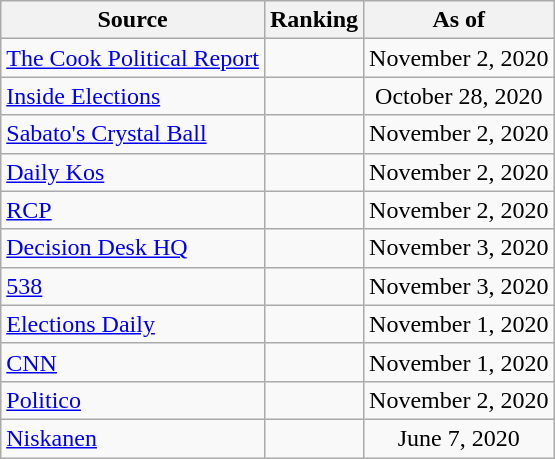<table class="wikitable" style="text-align:center">
<tr>
<th>Source</th>
<th>Ranking</th>
<th>As of</th>
</tr>
<tr>
<td align=left><a href='#'>The Cook Political Report</a></td>
<td></td>
<td>November 2, 2020</td>
</tr>
<tr>
<td align=left><a href='#'>Inside Elections</a></td>
<td></td>
<td>October 28, 2020</td>
</tr>
<tr>
<td align=left><a href='#'>Sabato's Crystal Ball</a></td>
<td></td>
<td>November 2, 2020</td>
</tr>
<tr>
<td align="left"><a href='#'>Daily Kos</a></td>
<td></td>
<td>November 2, 2020</td>
</tr>
<tr>
<td align="left"><a href='#'>RCP</a></td>
<td></td>
<td>November 2, 2020</td>
</tr>
<tr>
<td align="left"><a href='#'>Decision Desk HQ</a></td>
<td></td>
<td>November 3, 2020</td>
</tr>
<tr>
<td align="left"><a href='#'>538</a></td>
<td></td>
<td>November 3, 2020</td>
</tr>
<tr>
<td align="left"><a href='#'>Elections Daily</a></td>
<td></td>
<td>November 1, 2020</td>
</tr>
<tr>
<td align="left"><a href='#'>CNN</a></td>
<td></td>
<td>November 1, 2020</td>
</tr>
<tr>
<td align="left"><a href='#'>Politico</a></td>
<td></td>
<td>November 2, 2020</td>
</tr>
<tr>
<td align="left"><a href='#'>Niskanen</a></td>
<td></td>
<td>June 7, 2020</td>
</tr>
</table>
